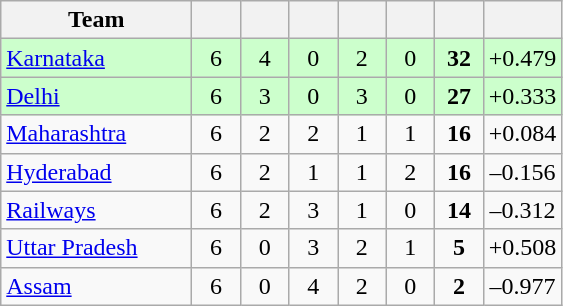<table class="wikitable" style="text-align:center">
<tr>
<th style="width:120px">Team</th>
<th style="width:25px"></th>
<th style="width:25px"></th>
<th style="width:25px"></th>
<th style="width:25px"></th>
<th style="width:25px"></th>
<th style="width:25px"></th>
<th style="width:40px;"></th>
</tr>
<tr style="background:#cfc;">
<td style="text-align:left"><a href='#'>Karnataka</a></td>
<td>6</td>
<td>4</td>
<td>0</td>
<td>2</td>
<td>0</td>
<td><strong>32</strong></td>
<td>+0.479</td>
</tr>
<tr style="background:#cfc;">
<td style="text-align:left"><a href='#'>Delhi</a></td>
<td>6</td>
<td>3</td>
<td>0</td>
<td>3</td>
<td>0</td>
<td><strong>27</strong></td>
<td>+0.333</td>
</tr>
<tr>
<td style="text-align:left"><a href='#'>Maharashtra</a></td>
<td>6</td>
<td>2</td>
<td>2</td>
<td>1</td>
<td>1</td>
<td><strong>16</strong></td>
<td>+0.084</td>
</tr>
<tr>
<td style="text-align:left"><a href='#'>Hyderabad</a></td>
<td>6</td>
<td>2</td>
<td>1</td>
<td>1</td>
<td>2</td>
<td><strong>16</strong></td>
<td>–0.156</td>
</tr>
<tr>
<td style="text-align:left"><a href='#'>Railways</a></td>
<td>6</td>
<td>2</td>
<td>3</td>
<td>1</td>
<td>0</td>
<td><strong>14</strong></td>
<td>–0.312</td>
</tr>
<tr>
<td style="text-align:left"><a href='#'>Uttar Pradesh</a></td>
<td>6</td>
<td>0</td>
<td>3</td>
<td>2</td>
<td>1</td>
<td><strong>5</strong></td>
<td>+0.508</td>
</tr>
<tr>
<td style="text-align:left"><a href='#'>Assam</a></td>
<td>6</td>
<td>0</td>
<td>4</td>
<td>2</td>
<td>0</td>
<td><strong>2</strong></td>
<td>–0.977</td>
</tr>
</table>
